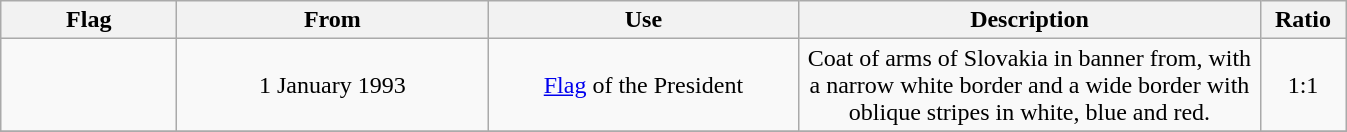<table class="wikitable" style="text-align:center;">
<tr>
<th width="110">Flag</th>
<th width="200">From</th>
<th width="200">Use</th>
<th width="300">Description</th>
<th width="50">Ratio</th>
</tr>
<tr>
<td rowspan="1"></td>
<td>1 January 1993</td>
<td><a href='#'>Flag</a> of the President</td>
<td>Coat of arms of Slovakia in banner from, with a narrow white border and a wide border with oblique stripes in white, blue and red.</td>
<td rowspan="1">1:1</td>
</tr>
<tr>
</tr>
</table>
